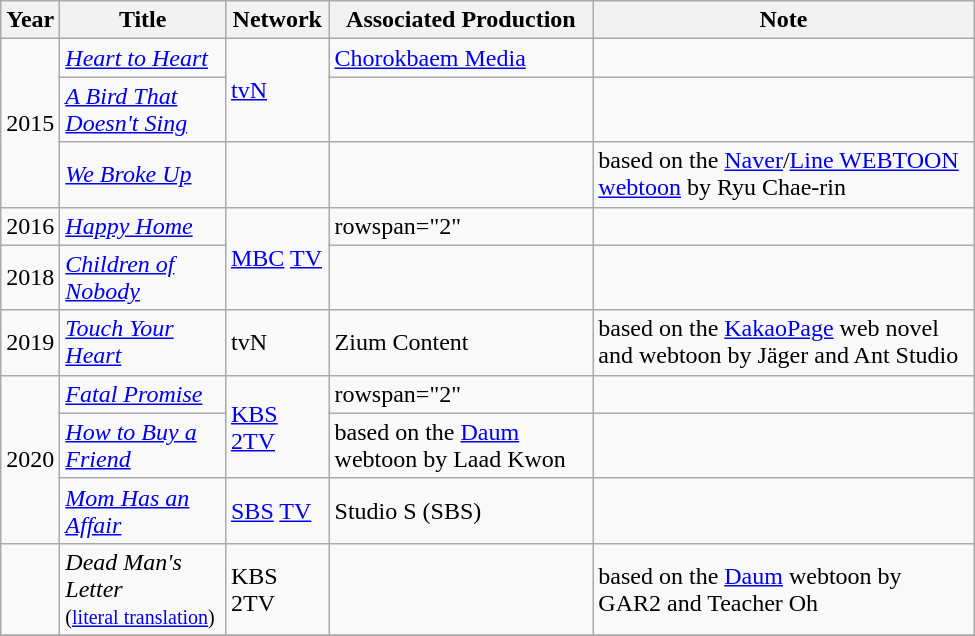<table class="wikitable" style="width:650px">
<tr>
<th>Year</th>
<th>Title</th>
<th>Network</th>
<th>Associated Production</th>
<th>Note</th>
</tr>
<tr>
<td rowspan="3">2015</td>
<td><em><a href='#'>Heart to Heart</a></em></td>
<td rowspan="2"><a href='#'>tvN</a></td>
<td><a href='#'>Chorokbaem Media</a></td>
<td></td>
</tr>
<tr>
<td><em><a href='#'>A Bird That Doesn't Sing</a></em></td>
<td></td>
<td></td>
</tr>
<tr>
<td><em><a href='#'>We Broke Up</a></em></td>
<td></td>
<td></td>
<td>based on the <a href='#'>Naver</a>/<a href='#'>Line WEBTOON</a> <a href='#'>webtoon</a> by Ryu Chae-rin</td>
</tr>
<tr>
<td>2016</td>
<td><em><a href='#'>Happy Home</a></em></td>
<td rowspan="2"><a href='#'>MBC</a> <a href='#'>TV</a></td>
<td>rowspan="2" </td>
<td></td>
</tr>
<tr>
<td>2018</td>
<td><em><a href='#'>Children of Nobody</a></em></td>
<td></td>
</tr>
<tr>
<td>2019</td>
<td><em><a href='#'>Touch Your Heart</a></em></td>
<td>tvN</td>
<td>Zium Content</td>
<td>based on the <a href='#'>KakaoPage</a> web novel and webtoon by Jäger and Ant Studio</td>
</tr>
<tr>
<td rowspan="3">2020</td>
<td><em><a href='#'>Fatal Promise</a></em></td>
<td rowspan="2"><a href='#'>KBS</a> <a href='#'>2TV</a></td>
<td>rowspan="2" </td>
<td></td>
</tr>
<tr>
<td><em><a href='#'>How to Buy a Friend</a></em></td>
<td>based on the <a href='#'>Daum</a> webtoon by Laad Kwon</td>
</tr>
<tr>
<td><em><a href='#'>Mom Has an Affair</a></em><br></td>
<td><a href='#'>SBS</a> <a href='#'>TV</a></td>
<td>Studio S (SBS)</td>
<td></td>
</tr>
<tr>
<td></td>
<td><em>Dead Man's Letter</em><br><small>(<a href='#'>literal translation</a>)</small></td>
<td>KBS 2TV</td>
<td></td>
<td>based on the <a href='#'>Daum</a> webtoon by GAR2 and Teacher Oh</td>
</tr>
<tr>
</tr>
</table>
